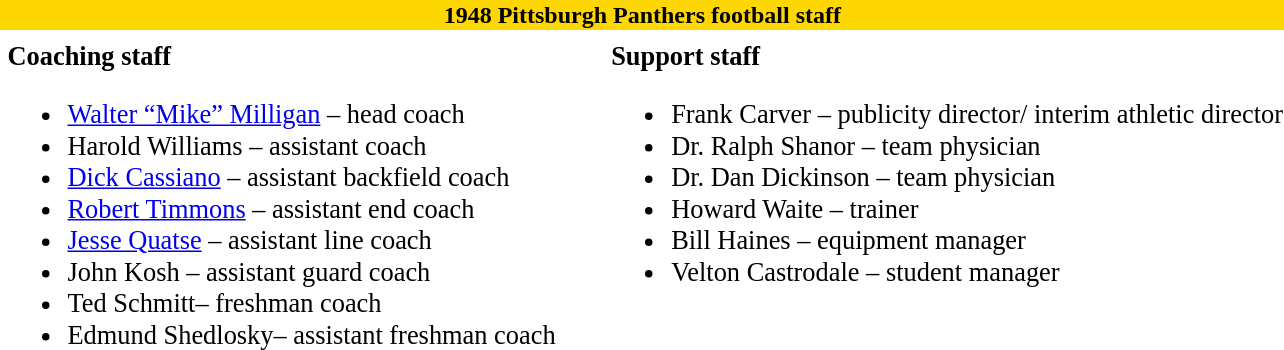<table class="toccolours" style="text-align: left;">
<tr>
<th colspan="10" style="background:gold; color:dark blue; text-align: center;"><strong>1948 Pittsburgh Panthers football staff</strong></th>
</tr>
<tr>
<td colspan="10" align="right"></td>
</tr>
<tr>
<td valign="top"></td>
<td style="font-size: 110%;" valign="top"><strong>Coaching staff</strong><br><ul><li><a href='#'>Walter “Mike” Milligan</a> – head coach</li><li>Harold Williams – assistant coach</li><li><a href='#'>Dick Cassiano</a> – assistant backfield coach</li><li><a href='#'>Robert Timmons</a> – assistant end coach</li><li><a href='#'>Jesse Quatse</a> – assistant line coach</li><li>John Kosh – assistant guard coach</li><li>Ted Schmitt– freshman coach</li><li>Edmund Shedlosky–  assistant freshman coach</li></ul></td>
<td width="25"> </td>
<td valign="top"></td>
<td style="font-size: 110%;" valign="top"><strong>Support staff</strong><br><ul><li>Frank Carver – publicity director/ interim athletic director</li><li>Dr. Ralph Shanor – team physician</li><li>Dr. Dan Dickinson – team physician</li><li>Howard Waite – trainer</li><li>Bill Haines – equipment manager</li><li>Velton Castrodale – student manager</li></ul></td>
</tr>
</table>
